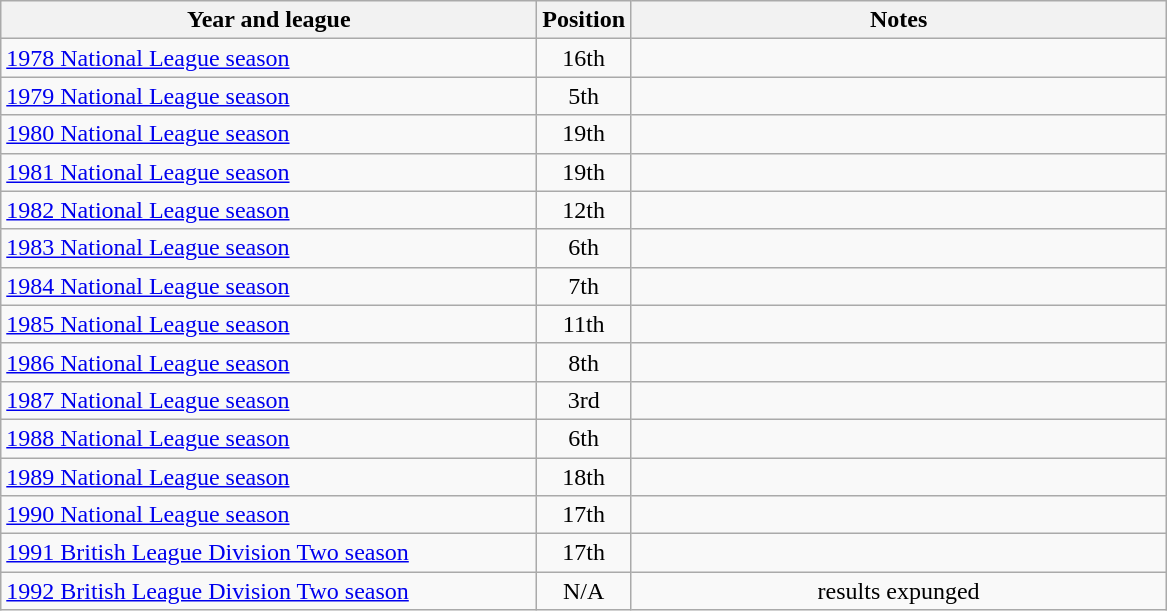<table class="wikitable">
<tr>
<th width=350>Year and league</th>
<th width=50>Position</th>
<th width=350>Notes</th>
</tr>
<tr align=center>
<td align="left"><a href='#'>1978 National League season</a></td>
<td>16th</td>
<td></td>
</tr>
<tr align=center>
<td align="left"><a href='#'>1979 National League season</a></td>
<td>5th</td>
<td></td>
</tr>
<tr align=center>
<td align="left"><a href='#'>1980 National League season</a></td>
<td>19th</td>
<td></td>
</tr>
<tr align=center>
<td align="left"><a href='#'>1981 National League season</a></td>
<td>19th</td>
<td></td>
</tr>
<tr align=center>
<td align="left"><a href='#'>1982 National League season</a></td>
<td>12th</td>
<td></td>
</tr>
<tr align=center>
<td align="left"><a href='#'>1983 National League season</a></td>
<td>6th</td>
<td></td>
</tr>
<tr align=center>
<td align="left"><a href='#'>1984 National League season</a></td>
<td>7th</td>
<td></td>
</tr>
<tr align=center>
<td align="left"><a href='#'>1985 National League season</a></td>
<td>11th</td>
<td></td>
</tr>
<tr align=center>
<td align="left"><a href='#'>1986 National League season</a></td>
<td>8th</td>
<td></td>
</tr>
<tr align=center>
<td align="left"><a href='#'>1987 National League season</a></td>
<td>3rd</td>
<td></td>
</tr>
<tr align=center>
<td align="left"><a href='#'>1988 National League season</a></td>
<td>6th</td>
<td></td>
</tr>
<tr align=center>
<td align="left"><a href='#'>1989 National League season</a></td>
<td>18th</td>
<td></td>
</tr>
<tr align=center>
<td align="left"><a href='#'>1990 National League season</a></td>
<td>17th</td>
<td></td>
</tr>
<tr align=center>
<td align="left"><a href='#'>1991 British League Division Two season</a></td>
<td>17th</td>
<td></td>
</tr>
<tr align=center>
<td align="left"><a href='#'>1992 British League Division Two season</a></td>
<td>N/A</td>
<td>results expunged</td>
</tr>
</table>
